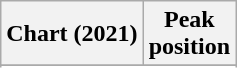<table class="wikitable sortable plainrowheaders" style="text-align:center">
<tr>
<th scope="col">Chart (2021)</th>
<th scope="col">Peak<br>position</th>
</tr>
<tr>
</tr>
<tr>
</tr>
<tr>
</tr>
<tr>
</tr>
<tr>
</tr>
</table>
